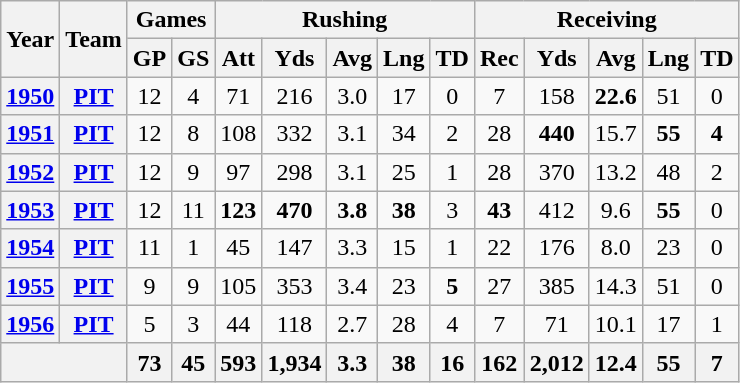<table class="wikitable" style="text-align:center;">
<tr>
<th rowspan="2">Year</th>
<th rowspan="2">Team</th>
<th colspan="2">Games</th>
<th colspan="5">Rushing</th>
<th colspan="5">Receiving</th>
</tr>
<tr>
<th>GP</th>
<th>GS</th>
<th>Att</th>
<th>Yds</th>
<th>Avg</th>
<th>Lng</th>
<th>TD</th>
<th>Rec</th>
<th>Yds</th>
<th>Avg</th>
<th>Lng</th>
<th>TD</th>
</tr>
<tr>
<th><a href='#'>1950</a></th>
<th><a href='#'>PIT</a></th>
<td>12</td>
<td>4</td>
<td>71</td>
<td>216</td>
<td>3.0</td>
<td>17</td>
<td>0</td>
<td>7</td>
<td>158</td>
<td><strong>22.6</strong></td>
<td>51</td>
<td>0</td>
</tr>
<tr>
<th><a href='#'>1951</a></th>
<th><a href='#'>PIT</a></th>
<td>12</td>
<td>8</td>
<td>108</td>
<td>332</td>
<td>3.1</td>
<td>34</td>
<td>2</td>
<td>28</td>
<td><strong>440</strong></td>
<td>15.7</td>
<td><strong>55</strong></td>
<td><strong>4</strong></td>
</tr>
<tr>
<th><a href='#'>1952</a></th>
<th><a href='#'>PIT</a></th>
<td>12</td>
<td>9</td>
<td>97</td>
<td>298</td>
<td>3.1</td>
<td>25</td>
<td>1</td>
<td>28</td>
<td>370</td>
<td>13.2</td>
<td>48</td>
<td>2</td>
</tr>
<tr>
<th><a href='#'>1953</a></th>
<th><a href='#'>PIT</a></th>
<td>12</td>
<td>11</td>
<td><strong>123</strong></td>
<td><strong>470</strong></td>
<td><strong>3.8</strong></td>
<td><strong>38</strong></td>
<td>3</td>
<td><strong>43</strong></td>
<td>412</td>
<td>9.6</td>
<td><strong>55</strong></td>
<td>0</td>
</tr>
<tr>
<th><a href='#'>1954</a></th>
<th><a href='#'>PIT</a></th>
<td>11</td>
<td>1</td>
<td>45</td>
<td>147</td>
<td>3.3</td>
<td>15</td>
<td>1</td>
<td>22</td>
<td>176</td>
<td>8.0</td>
<td>23</td>
<td>0</td>
</tr>
<tr>
<th><a href='#'>1955</a></th>
<th><a href='#'>PIT</a></th>
<td>9</td>
<td>9</td>
<td>105</td>
<td>353</td>
<td>3.4</td>
<td>23</td>
<td><strong>5</strong></td>
<td>27</td>
<td>385</td>
<td>14.3</td>
<td>51</td>
<td>0</td>
</tr>
<tr>
<th><a href='#'>1956</a></th>
<th><a href='#'>PIT</a></th>
<td>5</td>
<td>3</td>
<td>44</td>
<td>118</td>
<td>2.7</td>
<td>28</td>
<td>4</td>
<td>7</td>
<td>71</td>
<td>10.1</td>
<td>17</td>
<td>1</td>
</tr>
<tr>
<th colspan="2"></th>
<th>73</th>
<th>45</th>
<th>593</th>
<th>1,934</th>
<th>3.3</th>
<th>38</th>
<th>16</th>
<th>162</th>
<th>2,012</th>
<th>12.4</th>
<th>55</th>
<th>7</th>
</tr>
</table>
